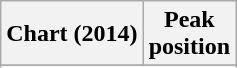<table class="wikitable sortable plainrowheaders" style="text-align:center">
<tr>
<th scope="col">Chart (2014)</th>
<th scope="col">Peak<br>position</th>
</tr>
<tr>
</tr>
<tr>
</tr>
<tr>
</tr>
</table>
